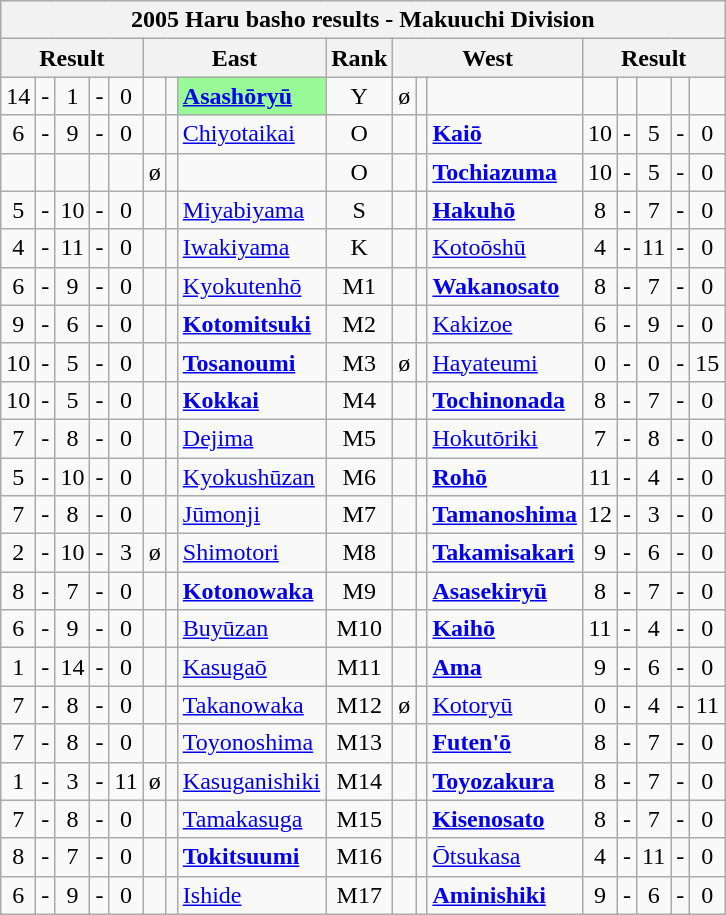<table class="wikitable">
<tr>
<th colspan="17">2005 Haru basho results - Makuuchi Division</th>
</tr>
<tr>
<th colspan="5">Result</th>
<th colspan="3">East</th>
<th>Rank</th>
<th colspan="3">West</th>
<th colspan="5">Result</th>
</tr>
<tr>
<td align=center>14</td>
<td align=center>-</td>
<td align=center>1</td>
<td align=center>-</td>
<td align=center>0</td>
<td align=center></td>
<td align=center></td>
<td style="background: PaleGreen;"><strong><a href='#'>Asashōryū</a></strong></td>
<td align=center>Y</td>
<td align=center>ø</td>
<td align=center></td>
<td></td>
<td align=center></td>
<td align=center></td>
<td align=center></td>
<td align=center></td>
<td align=center></td>
</tr>
<tr>
<td align=center>6</td>
<td align=center>-</td>
<td align=center>9</td>
<td align=center>-</td>
<td align=center>0</td>
<td align=center></td>
<td align=center></td>
<td><a href='#'>Chiyotaikai</a></td>
<td align=center>O</td>
<td align=center></td>
<td align=center></td>
<td><strong><a href='#'>Kaiō</a></strong></td>
<td align=center>10</td>
<td align=center>-</td>
<td align=center>5</td>
<td align=center>-</td>
<td align=center>0</td>
</tr>
<tr>
<td align=center></td>
<td align=center></td>
<td align=center></td>
<td align=center></td>
<td align=center></td>
<td align=center>ø</td>
<td align=center></td>
<td></td>
<td align=center>O</td>
<td align=center></td>
<td align=center></td>
<td><strong><a href='#'>Tochiazuma</a></strong></td>
<td align=center>10</td>
<td align=center>-</td>
<td align=center>5</td>
<td align=center>-</td>
<td align=center>0</td>
</tr>
<tr>
<td align=center>5</td>
<td align=center>-</td>
<td align=center>10</td>
<td align=center>-</td>
<td align=center>0</td>
<td align=center></td>
<td align=center></td>
<td><a href='#'>Miyabiyama</a></td>
<td align=center>S</td>
<td align=center></td>
<td align=center></td>
<td><strong><a href='#'>Hakuhō</a></strong></td>
<td align=center>8</td>
<td align=center>-</td>
<td align=center>7</td>
<td align=center>-</td>
<td align=center>0</td>
</tr>
<tr>
<td align=center>4</td>
<td align=center>-</td>
<td align=center>11</td>
<td align=center>-</td>
<td align=center>0</td>
<td align=center></td>
<td align=center></td>
<td><a href='#'>Iwakiyama</a></td>
<td align=center>K</td>
<td align=center></td>
<td align=center></td>
<td><a href='#'>Kotoōshū</a></td>
<td align=center>4</td>
<td align=center>-</td>
<td align=center>11</td>
<td align=center>-</td>
<td align=center>0</td>
</tr>
<tr>
<td align=center>6</td>
<td align=center>-</td>
<td align=center>9</td>
<td align=center>-</td>
<td align=center>0</td>
<td align=center></td>
<td align=center></td>
<td><a href='#'>Kyokutenhō</a></td>
<td align=center>M1</td>
<td align=center></td>
<td align=center></td>
<td><a href='#'><strong>Wakanosato</strong></a></td>
<td align=center>8</td>
<td align=center>-</td>
<td align=center>7</td>
<td align=center>-</td>
<td align=center>0</td>
</tr>
<tr>
<td align=center>9</td>
<td align=center>-</td>
<td align=center>6</td>
<td align=center>-</td>
<td align=center>0</td>
<td align=center></td>
<td align=center></td>
<td><a href='#'><strong>Kotomitsuki</strong></a></td>
<td align=center>M2</td>
<td align=center></td>
<td align=center></td>
<td><a href='#'>Kakizoe</a></td>
<td align=center>6</td>
<td align=center>-</td>
<td align=center>9</td>
<td align=center>-</td>
<td align=center>0</td>
</tr>
<tr>
<td align=center>10</td>
<td align=center>-</td>
<td align=center>5</td>
<td align=center>-</td>
<td align=center>0</td>
<td align=center></td>
<td align=center></td>
<td><strong><a href='#'>Tosanoumi</a></strong></td>
<td align=center>M3</td>
<td align=center>ø</td>
<td align=center></td>
<td><a href='#'>Hayateumi</a></td>
<td align=center>0</td>
<td align=center>-</td>
<td align=center>0</td>
<td align=center>-</td>
<td align=center>15</td>
</tr>
<tr>
<td align=center>10</td>
<td align=center>-</td>
<td align=center>5</td>
<td align=center>-</td>
<td align=center>0</td>
<td align=center></td>
<td align=center></td>
<td><a href='#'><strong>Kokkai</strong></a></td>
<td align=center>M4</td>
<td align=center></td>
<td align=center></td>
<td><a href='#'><strong>Tochinonada</strong></a></td>
<td align=center>8</td>
<td align=center>-</td>
<td align=center>7</td>
<td align=center>-</td>
<td align=center>0</td>
</tr>
<tr>
<td align=center>7</td>
<td align=center>-</td>
<td align=center>8</td>
<td align=center>-</td>
<td align=center>0</td>
<td align=center></td>
<td align=center></td>
<td><a href='#'>Dejima</a></td>
<td align=center>M5</td>
<td align=center></td>
<td align=center></td>
<td><a href='#'>Hokutōriki</a></td>
<td align=center>7</td>
<td align=center>-</td>
<td align=center>8</td>
<td align=center>-</td>
<td align=center>0</td>
</tr>
<tr>
<td align=center>5</td>
<td align=center>-</td>
<td align=center>10</td>
<td align=center>-</td>
<td align=center>0</td>
<td align=center></td>
<td align=center></td>
<td><a href='#'>Kyokushūzan</a></td>
<td align=center>M6</td>
<td align=center></td>
<td align=center></td>
<td><a href='#'><strong>Rohō</strong></a></td>
<td align=center>11</td>
<td align=center>-</td>
<td align=center>4</td>
<td align=center>-</td>
<td align=center>0</td>
</tr>
<tr>
<td align=center>7</td>
<td align=center>-</td>
<td align=center>8</td>
<td align=center>-</td>
<td align=center>0</td>
<td align=center></td>
<td align=center></td>
<td><a href='#'>Jūmonji</a></td>
<td align=center>M7</td>
<td align=center></td>
<td align=center></td>
<td><a href='#'><strong>Tamanoshima</strong></a></td>
<td align=center>12</td>
<td align=center>-</td>
<td align=center>3</td>
<td align=center>-</td>
<td align=center>0</td>
</tr>
<tr>
<td align=center>2</td>
<td align=center>-</td>
<td align=center>10</td>
<td align=center>-</td>
<td align=center>3</td>
<td align=center>ø</td>
<td align=center></td>
<td><a href='#'>Shimotori</a></td>
<td align=center>M8</td>
<td align=center></td>
<td align=center></td>
<td><a href='#'><strong>Takamisakari</strong></a></td>
<td align=center>9</td>
<td align=center>-</td>
<td align=center>6</td>
<td align=center>-</td>
<td align=center>0</td>
</tr>
<tr>
<td align=center>8</td>
<td align=center>-</td>
<td align=center>7</td>
<td align=center>-</td>
<td align=center>0</td>
<td align=center></td>
<td align=center></td>
<td><a href='#'><strong>Kotonowaka</strong></a></td>
<td align=center>M9</td>
<td align=center></td>
<td align=center></td>
<td><a href='#'><strong>Asasekiryū</strong></a></td>
<td align=center>8</td>
<td align=center>-</td>
<td align=center>7</td>
<td align=center>-</td>
<td align=center>0</td>
</tr>
<tr>
<td align=center>6</td>
<td align=center>-</td>
<td align=center>9</td>
<td align=center>-</td>
<td align=center>0</td>
<td align=center></td>
<td align=center></td>
<td><a href='#'>Buyūzan</a></td>
<td align=center>M10</td>
<td align=center></td>
<td align=center></td>
<td><a href='#'><strong>Kaihō</strong></a></td>
<td align=center>11</td>
<td align=center>-</td>
<td align=center>4</td>
<td align=center>-</td>
<td align=center>0</td>
</tr>
<tr>
<td align=center>1</td>
<td align=center>-</td>
<td align=center>14</td>
<td align=center>-</td>
<td align=center>0</td>
<td align=center></td>
<td align=center></td>
<td><a href='#'>Kasugaō</a></td>
<td align=center>M11</td>
<td align=center></td>
<td align=center></td>
<td><strong><a href='#'>Ama</a></strong></td>
<td align=center>9</td>
<td align=center>-</td>
<td align=center>6</td>
<td align=center>-</td>
<td align=center>0</td>
</tr>
<tr>
<td align=center>7</td>
<td align=center>-</td>
<td align=center>8</td>
<td align=center>-</td>
<td align=center>0</td>
<td align=center></td>
<td align=center></td>
<td><a href='#'>Takanowaka</a></td>
<td align=center>M12</td>
<td align=center>ø</td>
<td align=center></td>
<td><a href='#'>Kotoryū</a></td>
<td align=center>0</td>
<td align=center>-</td>
<td align=center>4</td>
<td align=center>-</td>
<td align=center>11</td>
</tr>
<tr>
<td align=center>7</td>
<td align=center>-</td>
<td align=center>8</td>
<td align=center>-</td>
<td align=center>0</td>
<td align=center></td>
<td align=center></td>
<td><a href='#'>Toyonoshima</a></td>
<td align=center>M13</td>
<td align=center></td>
<td align=center></td>
<td><a href='#'><strong>Futen'ō</strong></a></td>
<td align=center>8</td>
<td align=center>-</td>
<td align=center>7</td>
<td align=center>-</td>
<td align=center>0</td>
</tr>
<tr>
<td align=center>1</td>
<td align=center>-</td>
<td align=center>3</td>
<td align=center>-</td>
<td align=center>11</td>
<td align=center>ø</td>
<td align=center></td>
<td><a href='#'>Kasuganishiki</a></td>
<td align=center>M14</td>
<td align=center></td>
<td align=center></td>
<td><a href='#'><strong>Toyozakura</strong></a></td>
<td align=center>8</td>
<td align=center>-</td>
<td align=center>7</td>
<td align=center>-</td>
<td align=center>0</td>
</tr>
<tr>
<td align=center>7</td>
<td align=center>-</td>
<td align=center>8</td>
<td align=center>-</td>
<td align=center>0</td>
<td align=center></td>
<td align=center></td>
<td><a href='#'>Tamakasuga</a></td>
<td align=center>M15</td>
<td align=center></td>
<td align=center></td>
<td><strong><a href='#'>Kisenosato</a></strong></td>
<td align=center>8</td>
<td align=center>-</td>
<td align=center>7</td>
<td align=center>-</td>
<td align=center>0</td>
</tr>
<tr>
<td align=center>8</td>
<td align=center>-</td>
<td align=center>7</td>
<td align=center>-</td>
<td align=center>0</td>
<td align=center></td>
<td align=center></td>
<td><strong><a href='#'>Tokitsuumi</a></strong></td>
<td align=center>M16</td>
<td align=center></td>
<td align=center></td>
<td><a href='#'>Ōtsukasa</a></td>
<td align=center>4</td>
<td align=center>-</td>
<td align=center>11</td>
<td align=center>-</td>
<td align=center>0</td>
</tr>
<tr>
<td align=center>6</td>
<td align=center>-</td>
<td align=center>9</td>
<td align=center>-</td>
<td align=center>0</td>
<td align=center></td>
<td align=center></td>
<td><a href='#'>Ishide</a></td>
<td align=center>M17</td>
<td align=center></td>
<td align=center></td>
<td><a href='#'><strong>Aminishiki</strong></a></td>
<td align=center>9</td>
<td align=center>-</td>
<td align=center>6</td>
<td align=center>-</td>
<td align=center>0</td>
</tr>
</table>
